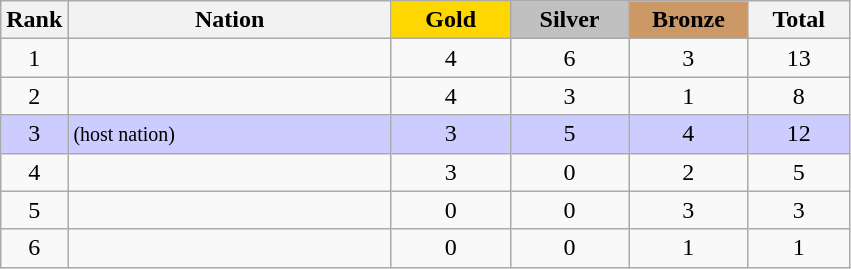<table class="wikitable sortable plainrowheaders" style="text-align:center;max-width: 15cm; width: 100%">
<tr>
<th scope="col" style="width:4%">Rank</th>
<th scope="col">Nation</th>
<th scope="col" style="background-color:gold; width:14%;">Gold</th>
<th scope="col" style="background-color:silver; width:14%;">Silver</th>
<th scope="col" style="background-color:#cc9966; width:14%;">Bronze</th>
<th scope="col" style="width:12%;">Total</th>
</tr>
<tr>
<td>1</td>
<td align=left></td>
<td>4</td>
<td>6</td>
<td>3</td>
<td>13</td>
</tr>
<tr>
<td>2</td>
<td align=left></td>
<td>4</td>
<td>3</td>
<td>1</td>
<td>8</td>
</tr>
<tr style="background:#ccccff">
<td>3</td>
<td align=left> <small>(host nation)</small></td>
<td>3</td>
<td>5</td>
<td>4</td>
<td>12</td>
</tr>
<tr>
<td>4</td>
<td align=left></td>
<td>3</td>
<td>0</td>
<td>2</td>
<td>5</td>
</tr>
<tr>
<td>5</td>
<td align=left></td>
<td>0</td>
<td>0</td>
<td>3</td>
<td>3</td>
</tr>
<tr>
<td>6</td>
<td align=left></td>
<td>0</td>
<td>0</td>
<td>1</td>
<td>1</td>
</tr>
</table>
